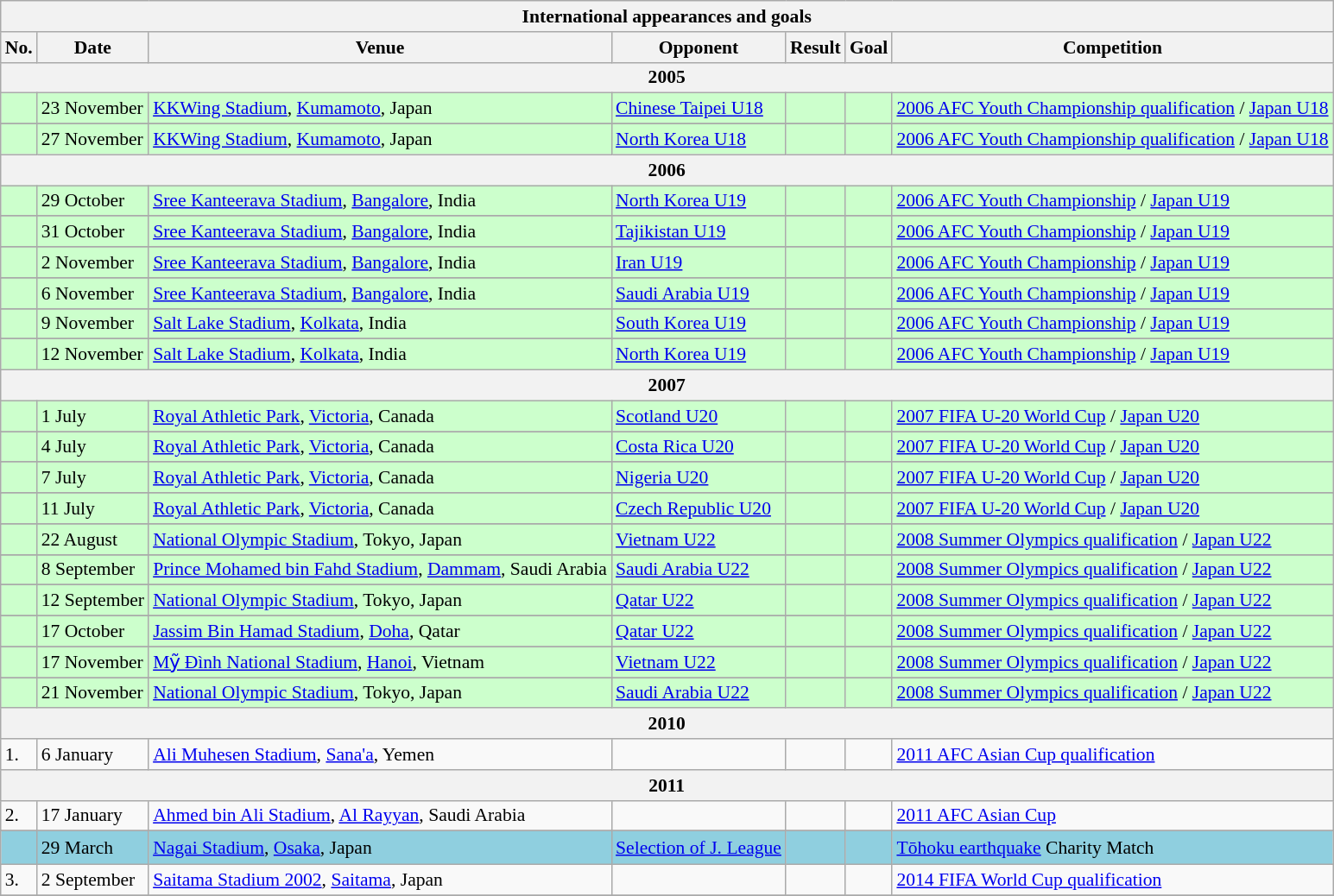<table class="wikitable collapsible collapsed" style="font-size:90%">
<tr>
<th colspan="7"><strong>International appearances and goals</strong></th>
</tr>
<tr>
<th>No.</th>
<th>Date</th>
<th>Venue</th>
<th>Opponent</th>
<th>Result</th>
<th>Goal</th>
<th>Competition</th>
</tr>
<tr>
<th colspan="7"><strong>2005</strong></th>
</tr>
<tr style="background:#cfc;">
<td></td>
<td>23 November</td>
<td><a href='#'>KKWing Stadium</a>, <a href='#'>Kumamoto</a>, Japan</td>
<td> <a href='#'>Chinese Taipei U18</a></td>
<td></td>
<td></td>
<td><a href='#'>2006 AFC Youth Championship qualification</a> / <a href='#'>Japan U18</a></td>
</tr>
<tr>
</tr>
<tr style="background:#cfc;">
<td></td>
<td>27 November</td>
<td><a href='#'>KKWing Stadium</a>, <a href='#'>Kumamoto</a>, Japan</td>
<td> <a href='#'>North Korea U18</a></td>
<td></td>
<td></td>
<td><a href='#'>2006 AFC Youth Championship qualification</a> / <a href='#'>Japan U18</a></td>
</tr>
<tr>
<th colspan="7"><strong>2006</strong></th>
</tr>
<tr style="background:#cfc;">
<td></td>
<td>29 October</td>
<td><a href='#'>Sree Kanteerava Stadium</a>, <a href='#'>Bangalore</a>, India</td>
<td> <a href='#'>North Korea U19</a></td>
<td></td>
<td></td>
<td><a href='#'>2006 AFC Youth Championship</a> / <a href='#'>Japan U19</a></td>
</tr>
<tr>
</tr>
<tr style="background:#cfc;">
<td></td>
<td>31 October</td>
<td><a href='#'>Sree Kanteerava Stadium</a>, <a href='#'>Bangalore</a>, India</td>
<td> <a href='#'>Tajikistan U19</a></td>
<td></td>
<td></td>
<td><a href='#'>2006 AFC Youth Championship</a> / <a href='#'>Japan U19</a></td>
</tr>
<tr>
</tr>
<tr style="background:#cfc;">
<td></td>
<td>2 November</td>
<td><a href='#'>Sree Kanteerava Stadium</a>, <a href='#'>Bangalore</a>, India</td>
<td> <a href='#'>Iran U19</a></td>
<td></td>
<td></td>
<td><a href='#'>2006 AFC Youth Championship</a> / <a href='#'>Japan U19</a></td>
</tr>
<tr>
</tr>
<tr style="background:#cfc;">
<td></td>
<td>6 November</td>
<td><a href='#'>Sree Kanteerava Stadium</a>, <a href='#'>Bangalore</a>, India</td>
<td> <a href='#'>Saudi Arabia U19</a></td>
<td></td>
<td></td>
<td><a href='#'>2006 AFC Youth Championship</a> / <a href='#'>Japan U19</a></td>
</tr>
<tr>
</tr>
<tr style="background:#cfc;">
<td></td>
<td>9 November</td>
<td><a href='#'>Salt Lake Stadium</a>, <a href='#'>Kolkata</a>, India</td>
<td> <a href='#'>South Korea U19</a></td>
<td></td>
<td></td>
<td><a href='#'>2006 AFC Youth Championship</a> / <a href='#'>Japan U19</a></td>
</tr>
<tr>
</tr>
<tr style="background:#cfc;">
<td></td>
<td>12 November</td>
<td><a href='#'>Salt Lake Stadium</a>, <a href='#'>Kolkata</a>, India</td>
<td> <a href='#'>North Korea U19</a></td>
<td></td>
<td></td>
<td><a href='#'>2006 AFC Youth Championship</a> / <a href='#'>Japan U19</a></td>
</tr>
<tr>
<th colspan="7"><strong>2007</strong></th>
</tr>
<tr style="background:#cfc;">
<td></td>
<td>1 July</td>
<td><a href='#'>Royal Athletic Park</a>, <a href='#'>Victoria</a>, Canada</td>
<td> <a href='#'>Scotland U20</a></td>
<td></td>
<td></td>
<td><a href='#'>2007 FIFA U-20 World Cup</a> / <a href='#'>Japan U20</a></td>
</tr>
<tr>
</tr>
<tr style="background:#cfc;">
<td></td>
<td>4 July</td>
<td><a href='#'>Royal Athletic Park</a>, <a href='#'>Victoria</a>, Canada</td>
<td> <a href='#'>Costa Rica U20</a></td>
<td></td>
<td></td>
<td><a href='#'>2007 FIFA U-20 World Cup</a> / <a href='#'>Japan U20</a></td>
</tr>
<tr>
</tr>
<tr style="background:#cfc;">
<td></td>
<td>7 July</td>
<td><a href='#'>Royal Athletic Park</a>, <a href='#'>Victoria</a>, Canada</td>
<td> <a href='#'>Nigeria U20</a></td>
<td></td>
<td></td>
<td><a href='#'>2007 FIFA U-20 World Cup</a> / <a href='#'>Japan U20</a></td>
</tr>
<tr>
</tr>
<tr style="background:#cfc;">
<td></td>
<td>11 July</td>
<td><a href='#'>Royal Athletic Park</a>, <a href='#'>Victoria</a>, Canada</td>
<td> <a href='#'>Czech Republic U20</a></td>
<td></td>
<td></td>
<td><a href='#'>2007 FIFA U-20 World Cup</a> / <a href='#'>Japan U20</a></td>
</tr>
<tr>
</tr>
<tr style="background:#cfc;">
<td></td>
<td>22 August</td>
<td><a href='#'>National Olympic Stadium</a>, Tokyo, Japan</td>
<td> <a href='#'>Vietnam U22</a></td>
<td></td>
<td></td>
<td><a href='#'>2008 Summer Olympics qualification</a> / <a href='#'>Japan U22</a></td>
</tr>
<tr>
</tr>
<tr style="background:#cfc;">
<td></td>
<td>8 September</td>
<td><a href='#'>Prince Mohamed bin Fahd Stadium</a>, <a href='#'>Dammam</a>, Saudi Arabia</td>
<td> <a href='#'>Saudi Arabia U22</a></td>
<td></td>
<td></td>
<td><a href='#'>2008 Summer Olympics qualification</a> / <a href='#'>Japan U22</a></td>
</tr>
<tr>
</tr>
<tr style="background:#cfc;">
<td></td>
<td>12 September</td>
<td><a href='#'>National Olympic Stadium</a>, Tokyo, Japan</td>
<td> <a href='#'>Qatar U22</a></td>
<td></td>
<td></td>
<td><a href='#'>2008 Summer Olympics qualification</a> / <a href='#'>Japan U22</a></td>
</tr>
<tr>
</tr>
<tr style="background:#cfc;">
<td></td>
<td>17 October</td>
<td><a href='#'>Jassim Bin Hamad Stadium</a>, <a href='#'>Doha</a>, Qatar</td>
<td> <a href='#'>Qatar U22</a></td>
<td></td>
<td></td>
<td><a href='#'>2008 Summer Olympics qualification</a> / <a href='#'>Japan U22</a></td>
</tr>
<tr>
</tr>
<tr style="background:#cfc;">
<td></td>
<td>17 November</td>
<td><a href='#'>Mỹ Đình National Stadium</a>, <a href='#'>Hanoi</a>, Vietnam</td>
<td> <a href='#'>Vietnam U22</a></td>
<td></td>
<td></td>
<td><a href='#'>2008 Summer Olympics qualification</a> / <a href='#'>Japan U22</a></td>
</tr>
<tr>
</tr>
<tr style="background:#cfc;">
<td></td>
<td>21 November</td>
<td><a href='#'>National Olympic Stadium</a>, Tokyo, Japan</td>
<td> <a href='#'>Saudi Arabia U22</a></td>
<td></td>
<td></td>
<td><a href='#'>2008 Summer Olympics qualification</a> / <a href='#'>Japan U22</a></td>
</tr>
<tr>
<th colspan="7"><strong>2010</strong></th>
</tr>
<tr>
<td>1.</td>
<td>6 January</td>
<td><a href='#'>Ali Muhesen Stadium</a>, <a href='#'>Sana'a</a>, Yemen</td>
<td></td>
<td></td>
<td></td>
<td><a href='#'>2011 AFC Asian Cup qualification</a></td>
</tr>
<tr>
<th colspan="7"><strong>2011</strong></th>
</tr>
<tr>
<td>2.</td>
<td>17 January</td>
<td><a href='#'>Ahmed bin Ali Stadium</a>, <a href='#'>Al Rayyan</a>, Saudi Arabia</td>
<td></td>
<td></td>
<td></td>
<td><a href='#'>2011 AFC Asian Cup</a></td>
</tr>
<tr>
</tr>
<tr style="background:#8fcfdf;">
<td>　</td>
<td>29 March</td>
<td><a href='#'>Nagai Stadium</a>, <a href='#'>Osaka</a>, Japan</td>
<td> <a href='#'>Selection of J. League</a></td>
<td></td>
<td></td>
<td><a href='#'>Tōhoku earthquake</a> Charity Match</td>
</tr>
<tr>
<td>3.</td>
<td>2 September</td>
<td><a href='#'>Saitama Stadium 2002</a>, <a href='#'>Saitama</a>, Japan</td>
<td></td>
<td></td>
<td></td>
<td><a href='#'>2014 FIFA World Cup qualification</a></td>
</tr>
<tr>
</tr>
</table>
